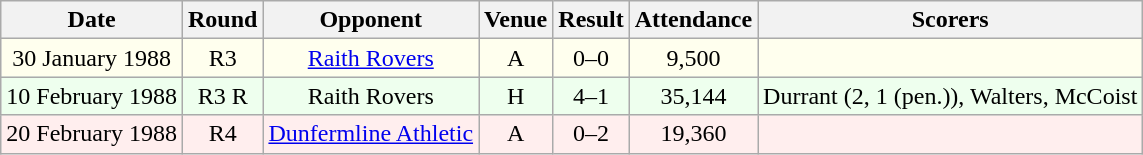<table class="wikitable sortable" style="font-size:100%; text-align:center">
<tr>
<th>Date</th>
<th>Round</th>
<th>Opponent</th>
<th>Venue</th>
<th>Result</th>
<th>Attendance</th>
<th>Scorers</th>
</tr>
<tr bgcolor = "#FFFFEE">
<td>30 January 1988</td>
<td>R3</td>
<td><a href='#'>Raith Rovers</a></td>
<td>A</td>
<td>0–0</td>
<td>9,500</td>
<td></td>
</tr>
<tr bgcolor = "#EEFFEE">
<td>10 February 1988</td>
<td>R3 R</td>
<td>Raith Rovers</td>
<td>H</td>
<td>4–1</td>
<td>35,144</td>
<td>Durrant (2, 1 (pen.)), Walters, McCoist</td>
</tr>
<tr bgcolor = "#FFEEEE">
<td>20 February 1988</td>
<td>R4</td>
<td><a href='#'>Dunfermline Athletic</a></td>
<td>A</td>
<td>0–2</td>
<td>19,360</td>
<td></td>
</tr>
</table>
